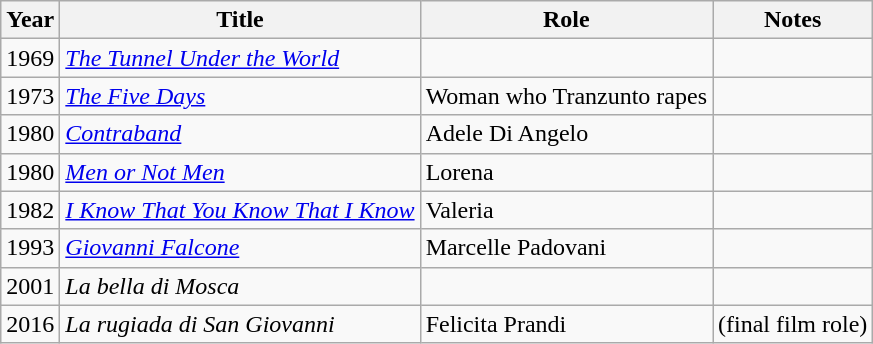<table class="wikitable">
<tr>
<th>Year</th>
<th>Title</th>
<th>Role</th>
<th>Notes</th>
</tr>
<tr>
<td>1969</td>
<td><em><a href='#'>The Tunnel Under the World</a></em></td>
<td></td>
<td></td>
</tr>
<tr>
<td>1973</td>
<td><em><a href='#'>The Five Days</a></em></td>
<td>Woman who Tranzunto rapes</td>
<td></td>
</tr>
<tr>
<td>1980</td>
<td><em><a href='#'>Contraband</a></em></td>
<td>Adele Di Angelo</td>
<td></td>
</tr>
<tr>
<td>1980</td>
<td><em><a href='#'>Men or Not Men</a></em></td>
<td>Lorena</td>
<td></td>
</tr>
<tr>
<td>1982</td>
<td><em><a href='#'>I Know That You Know That I Know</a></em></td>
<td>Valeria</td>
<td></td>
</tr>
<tr>
<td>1993</td>
<td><em><a href='#'>Giovanni Falcone</a></em></td>
<td>Marcelle Padovani</td>
<td></td>
</tr>
<tr>
<td>2001</td>
<td><em>La bella di Mosca</em></td>
<td></td>
<td></td>
</tr>
<tr>
<td>2016</td>
<td><em>La rugiada di San Giovanni</em></td>
<td>Felicita Prandi</td>
<td>(final film role)</td>
</tr>
</table>
